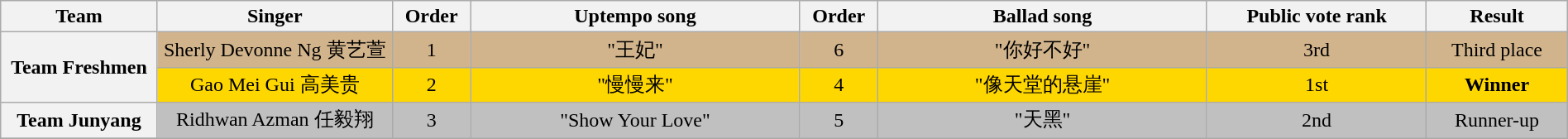<table class="wikitable" style="text-align:center; width:100%;">
<tr>
<th style="width:10%;">Team</th>
<th style="width:15%;">Singer</th>
<th style="width:05%;">Order</th>
<th style="width:21%;">Uptempo song</th>
<th style="width:05%;">Order</th>
<th style="width:21%;">Ballad song</th>
<th style="width:9%%;">Public vote rank</th>
<th style="width:9%;">Result</th>
</tr>
<tr>
<th rowspan=2>Team Freshmen</th>
<td style="background:tan">Sherly Devonne Ng 黄艺萱</td>
<td style="background:tan">1</td>
<td style="background:tan">"王妃"</td>
<td style="background:tan">6</td>
<td style="background:tan">"你好不好"</td>
<td style="background:tan">3rd</td>
<td style="background:tan">Third place</td>
</tr>
<tr>
<td style="background:gold;">Gao Mei Gui 高美贵</td>
<td style="background:gold;">2</td>
<td style="background:gold;">"慢慢来"</td>
<td style="background:gold;">4</td>
<td style="background:gold;">"像天堂的悬崖"</td>
<td style="background:gold;">1st</td>
<td style="background:gold;"><strong>Winner</strong></td>
</tr>
<tr>
<th>Team Junyang</th>
<td style="background:silver;">Ridhwan Azman 任毅翔</td>
<td style="background:silver;">3</td>
<td style="background:silver;">"Show Your Love"</td>
<td style="background:silver;">5</td>
<td style="background:silver;">"天黑"</td>
<td style="background:silver;">2nd</td>
<td style="background:silver;">Runner-up</td>
</tr>
<tr>
</tr>
</table>
